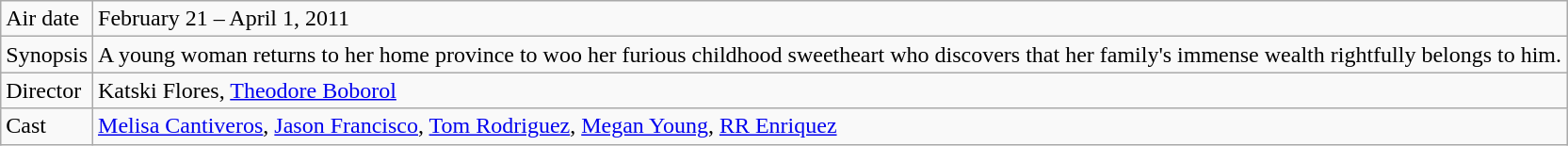<table class="wikitable">
<tr>
<td>Air date</td>
<td>February 21 – April 1, 2011</td>
</tr>
<tr>
<td>Synopsis</td>
<td>A young woman returns to her home province to woo her furious childhood sweetheart who discovers that her family's immense wealth rightfully belongs to him.</td>
</tr>
<tr>
<td>Director</td>
<td>Katski Flores, <a href='#'>Theodore Boborol</a></td>
</tr>
<tr>
<td>Cast</td>
<td><a href='#'>Melisa Cantiveros</a>, <a href='#'>Jason Francisco</a>, <a href='#'>Tom Rodriguez</a>, <a href='#'>Megan Young</a>, <a href='#'>RR Enriquez</a></td>
</tr>
</table>
